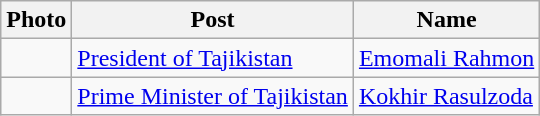<table class="wikitable">
<tr>
<th>Photo</th>
<th>Post</th>
<th>Name</th>
</tr>
<tr>
<td></td>
<td><a href='#'>President of Tajikistan</a></td>
<td><a href='#'>Emomali Rahmon</a></td>
</tr>
<tr>
<td></td>
<td><a href='#'>Prime Minister of Tajikistan</a></td>
<td><a href='#'>Kokhir Rasulzoda</a></td>
</tr>
</table>
